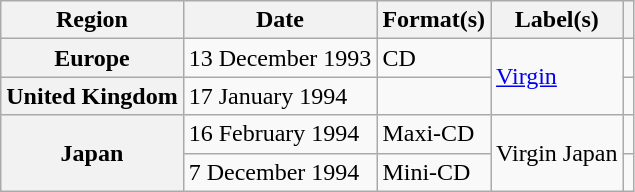<table class="wikitable plainrowheaders">
<tr>
<th scope="col">Region</th>
<th scope="col">Date</th>
<th scope="col">Format(s)</th>
<th scope="col">Label(s)</th>
<th scope="col"></th>
</tr>
<tr>
<th scope="row">Europe</th>
<td>13 December 1993</td>
<td>CD</td>
<td rowspan="2"><a href='#'>Virgin</a></td>
<td></td>
</tr>
<tr>
<th scope="row">United Kingdom</th>
<td>17 January 1994</td>
<td></td>
<td></td>
</tr>
<tr>
<th scope="row" rowspan="2">Japan</th>
<td>16 February 1994</td>
<td>Maxi-CD</td>
<td rowspan="2">Virgin Japan</td>
<td></td>
</tr>
<tr>
<td>7 December 1994</td>
<td>Mini-CD</td>
<td></td>
</tr>
</table>
